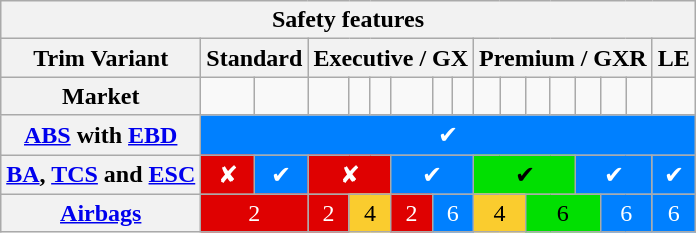<table class="wikitable" align="right">
<tr>
<th align="center" colspan="17">Safety features </th>
</tr>
<tr>
<th scope="col" colspan="1">Trim Variant</th>
<th scope="col" colspan="2">Standard</th>
<th scope="col" colspan="6">Executive / GX</th>
<th scope="col" colspan="7">Premium / GXR</th>
<th scope="col" colspan="1">LE</th>
</tr>
<tr>
<th>Market</th>
<td colspan="1" align="center"></td>
<td colspan="1"></td>
<td colspan="1"></td>
<td colspan="1"></td>
<td colspan="1"></td>
<td colspan="1"></td>
<td colspan="1"></td>
<td colspan="1"></td>
<td colspan="1"></td>
<td colspan="1"></td>
<td colspan="1"></td>
<td colspan="1"></td>
<td colspan="1"></td>
<td colspan="1"></td>
<td colspan="1"></td>
<td colspan="1"></td>
</tr>
<tr>
<th><a href='#'>ABS</a> with <a href='#'>EBD</a></th>
<td colspan="16" style="background: #0080FF; color: white" align="center">✔</td>
</tr>
<tr>
<th><a href='#'>BA</a>, <a href='#'>TCS</a> and <a href='#'>ESC</a></th>
<td colspan="1" style="background: #DF0101; color: white" align="center">✘</td>
<td colspan="1" style="background: #0080FF; color: white" align="center">✔</td>
<td colspan="3" style="background: #DF0101; color: white" align="center">✘</td>
<td colspan="3" style="background: #0080FF; color: white" align="center">✔</td>
<td colspan="4" style="background: #01DF01; color: black" align="center">✔</td>
<td colspan="3" style="background: #0080FF; color: white" align="center">✔</td>
<td colspan="1" style="background: #0080FF; color: white" align="center">✔</td>
</tr>
<tr>
<th><a href='#'>Airbags</a></th>
<td colspan="2" style="background: #DF0101; color: white" align="center">2</td>
<td colspan="1" style="background: #DF0101; color: white" align="center">2</td>
<td colspan="2" style="background: #FACC2E; color: black" align="center">4</td>
<td colspan="1" style="background: #DF0101; color: white" align="center">2</td>
<td colspan="2" style="background: #0080FF; color: white" align="center">6</td>
<td colspan="2" style="background: #FACC2E; color: black" align="center">4</td>
<td colspan="3" style="background: #01DF01; color: black" align="center">6</td>
<td colspan="2" style="background: #0080FF; color: white" align="center">6</td>
<td colspan="1" style="background: #0080FF; color: white" align="center">6</td>
</tr>
</table>
